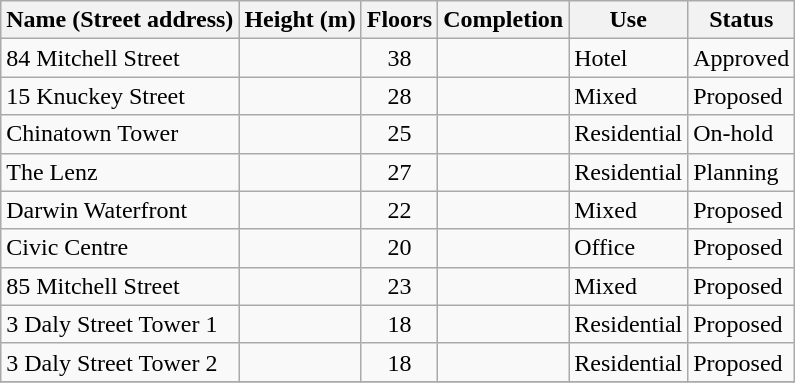<table class="wikitable">
<tr>
<th align=center>Name (Street address)</th>
<th align=center>Height (m)</th>
<th align=center>Floors</th>
<th align=center>Completion</th>
<th align=center>Use</th>
<th align=center>Status</th>
</tr>
<tr>
<td>84 Mitchell Street</td>
<td align=center></td>
<td align=center>38</td>
<td align=center></td>
<td>Hotel</td>
<td>Approved</td>
</tr>
<tr>
<td>15 Knuckey Street</td>
<td align=center></td>
<td align=center>28</td>
<td align=center></td>
<td>Mixed</td>
<td>Proposed</td>
</tr>
<tr>
<td>Chinatown Tower</td>
<td align=center></td>
<td align=center>25</td>
<td align=center></td>
<td>Residential</td>
<td>On-hold</td>
</tr>
<tr>
<td>The Lenz</td>
<td align=center></td>
<td align=center>27</td>
<td align=center></td>
<td>Residential</td>
<td>Planning</td>
</tr>
<tr>
<td>Darwin Waterfront</td>
<td align=center></td>
<td align=center>22</td>
<td align=center></td>
<td>Mixed</td>
<td>Proposed</td>
</tr>
<tr>
<td>Civic Centre</td>
<td align=center></td>
<td align=center>20</td>
<td align=center></td>
<td>Office</td>
<td>Proposed</td>
</tr>
<tr>
<td>85 Mitchell Street</td>
<td align=center></td>
<td align=center>23</td>
<td align=center></td>
<td>Mixed</td>
<td>Proposed</td>
</tr>
<tr>
<td>3 Daly Street Tower 1</td>
<td align=center></td>
<td align=center>18</td>
<td align=center></td>
<td>Residential</td>
<td>Proposed</td>
</tr>
<tr>
<td>3 Daly Street Tower 2</td>
<td align=center></td>
<td align=center>18</td>
<td align=center></td>
<td>Residential</td>
<td>Proposed</td>
</tr>
<tr>
</tr>
</table>
